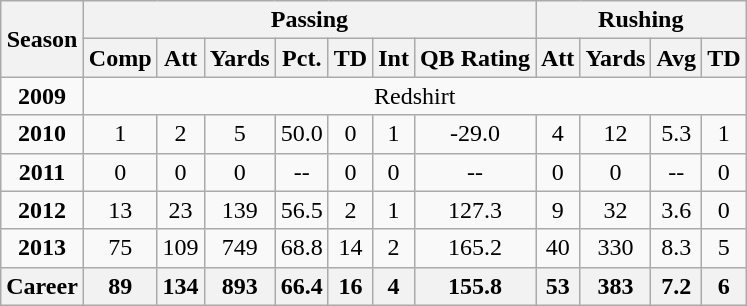<table class=wikitable style="text-align:center;">
<tr>
<th rowspan=2>Season</th>
<th colspan=7>Passing</th>
<th colspan=4>Rushing</th>
</tr>
<tr>
<th>Comp</th>
<th>Att</th>
<th>Yards</th>
<th>Pct.</th>
<th>TD</th>
<th>Int</th>
<th>QB Rating</th>
<th>Att</th>
<th>Yards</th>
<th>Avg</th>
<th>TD</th>
</tr>
<tr>
<td><strong>2009</strong></td>
<td colspan=11 style="text-align:center;">Redshirt</td>
</tr>
<tr>
<td><strong>2010</strong></td>
<td>1</td>
<td>2</td>
<td>5</td>
<td>50.0</td>
<td>0</td>
<td>1</td>
<td>-29.0</td>
<td>4</td>
<td>12</td>
<td>5.3</td>
<td>1</td>
</tr>
<tr>
<td><strong>2011</strong></td>
<td>0</td>
<td>0</td>
<td>0</td>
<td>--</td>
<td>0</td>
<td>0</td>
<td>--</td>
<td>0</td>
<td>0</td>
<td>--</td>
<td>0</td>
</tr>
<tr>
<td><strong>2012</strong></td>
<td>13</td>
<td>23</td>
<td>139</td>
<td>56.5</td>
<td>2</td>
<td>1</td>
<td>127.3</td>
<td>9</td>
<td>32</td>
<td>3.6</td>
<td>0</td>
</tr>
<tr>
<td><strong>2013</strong></td>
<td>75</td>
<td>109</td>
<td>749</td>
<td>68.8</td>
<td>14</td>
<td>2</td>
<td>165.2</td>
<td>40</td>
<td>330</td>
<td>8.3</td>
<td>5</td>
</tr>
<tr>
<th>Career</th>
<th>89</th>
<th>134</th>
<th>893</th>
<th>66.4</th>
<th>16</th>
<th>4</th>
<th>155.8</th>
<th>53</th>
<th>383</th>
<th>7.2</th>
<th>6</th>
</tr>
</table>
